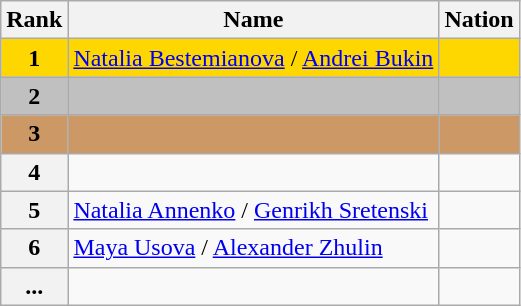<table class="wikitable">
<tr>
<th>Rank</th>
<th>Name</th>
<th>Nation</th>
</tr>
<tr bgcolor="gold">
<td align="center"><strong>1</strong></td>
<td><a href='#'>Natalia Bestemianova</a> / <a href='#'>Andrei Bukin</a></td>
<td></td>
</tr>
<tr bgcolor="silver">
<td align="center"><strong>2</strong></td>
<td></td>
<td></td>
</tr>
<tr bgcolor="cc9966">
<td align="center"><strong>3</strong></td>
<td></td>
<td></td>
</tr>
<tr>
<th>4</th>
<td></td>
<td></td>
</tr>
<tr>
<th>5</th>
<td><a href='#'>Natalia Annenko</a> / <a href='#'>Genrikh Sretenski</a></td>
<td></td>
</tr>
<tr>
<th>6</th>
<td><a href='#'>Maya Usova</a> / <a href='#'>Alexander Zhulin</a></td>
<td></td>
</tr>
<tr>
<th>...</th>
<td></td>
<td></td>
</tr>
</table>
